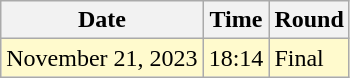<table class="wikitable">
<tr>
<th>Date</th>
<th>Time</th>
<th>Round</th>
</tr>
<tr style=background:lemonchiffon>
<td>November 21, 2023</td>
<td>18:14</td>
<td>Final</td>
</tr>
</table>
